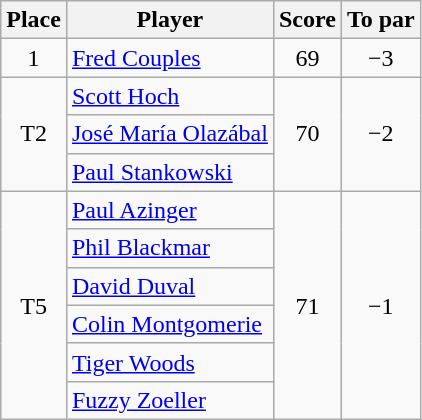<table class="wikitable">
<tr>
<th>Place</th>
<th>Player</th>
<th>Score</th>
<th>To par</th>
</tr>
<tr>
<td align=center>1</td>
<td> <a href='#'>Fred Couples</a></td>
<td align=center>69</td>
<td align=center>−3</td>
</tr>
<tr>
<td rowspan="3" align=center>T2</td>
<td> <a href='#'>Scott Hoch</a></td>
<td rowspan="3" align=center>70</td>
<td rowspan="3" align=center>−2</td>
</tr>
<tr>
<td> <a href='#'>José María Olazábal</a></td>
</tr>
<tr>
<td> <a href='#'>Paul Stankowski</a></td>
</tr>
<tr>
<td rowspan="6" align=center>T5</td>
<td> <a href='#'>Paul Azinger</a></td>
<td rowspan="6" align=center>71</td>
<td rowspan="6" align=center>−1</td>
</tr>
<tr>
<td> <a href='#'>Phil Blackmar</a></td>
</tr>
<tr>
<td> <a href='#'>David Duval</a></td>
</tr>
<tr>
<td> <a href='#'>Colin Montgomerie</a></td>
</tr>
<tr>
<td> <a href='#'>Tiger Woods</a></td>
</tr>
<tr>
<td> <a href='#'>Fuzzy Zoeller</a></td>
</tr>
</table>
